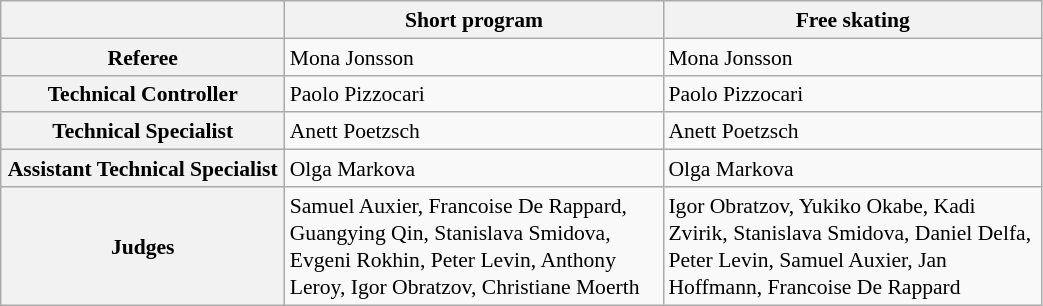<table class="wikitable" style="font-size:90%; line-height:18px; text-align:left;" width="55%">
<tr>
<th width="15%"></th>
<th width="20%">Short program</th>
<th width="20%">Free skating</th>
</tr>
<tr>
<th align="left">Referee</th>
<td>Mona Jonsson</td>
<td>Mona Jonsson</td>
</tr>
<tr>
<th align="left">Technical Controller</th>
<td>Paolo Pizzocari</td>
<td>Paolo Pizzocari</td>
</tr>
<tr>
<th align="left">Technical Specialist</th>
<td>Anett Poetzsch</td>
<td>Anett Poetzsch</td>
</tr>
<tr>
<th align="left">Assistant Technical Specialist</th>
<td>Olga Markova</td>
<td>Olga Markova</td>
</tr>
<tr>
<th align="left">Judges</th>
<td>Samuel Auxier, Francoise De Rappard, Guangying Qin, Stanislava Smidova, Evgeni Rokhin, Peter Levin, Anthony Leroy, Igor Obratzov, Christiane Moerth</td>
<td>Igor Obratzov, Yukiko Okabe, Kadi Zvirik, Stanislava Smidova, Daniel Delfa, Peter Levin, Samuel Auxier, Jan Hoffmann, Francoise De Rappard</td>
</tr>
</table>
